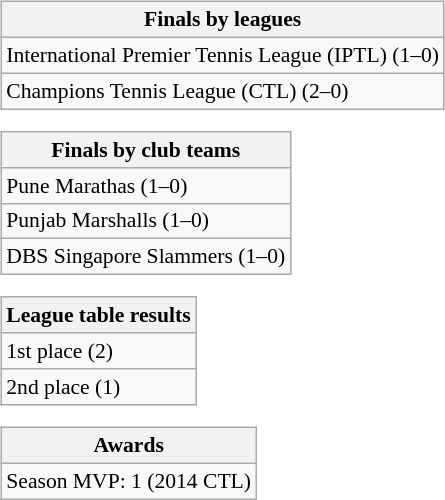<table>
<tr valign=top>
<td><br><table class=wikitable style=font-size:90%>
<tr>
<th>Finals by leagues</th>
</tr>
<tr>
<td>International Premier Tennis League (IPTL) (1–0)</td>
</tr>
<tr>
<td>Champions Tennis League (CTL) (2–0)</td>
</tr>
</table>
<table class=wikitable style=font-size:90%>
<tr>
<th>Finals by club teams</th>
</tr>
<tr>
<td>Pune Marathas (1–0)</td>
</tr>
<tr>
<td>Punjab Marshalls (1–0)</td>
</tr>
<tr>
<td>DBS Singapore Slammers (1–0)</td>
</tr>
</table>
<table class=wikitable style=font-size:90%>
<tr>
<th>League table results</th>
</tr>
<tr>
<td>1st place (2)</td>
</tr>
<tr>
<td>2nd place (1)</td>
</tr>
</table>
<table class=wikitable style=font-size:90%>
<tr>
<th>Awards</th>
</tr>
<tr>
<td>Season MVP: 1 (2014 CTL)</td>
</tr>
</table>
</td>
</tr>
</table>
